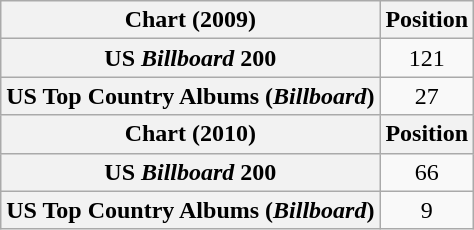<table class="wikitable plainrowheaders" style="text-align:center">
<tr>
<th scope="col">Chart (2009)</th>
<th scope="col">Position</th>
</tr>
<tr>
<th scope="row">US <em>Billboard</em> 200</th>
<td>121</td>
</tr>
<tr>
<th scope="row">US Top Country Albums (<em>Billboard</em>)</th>
<td>27</td>
</tr>
<tr>
<th scope="col">Chart (2010)</th>
<th scope="col">Position</th>
</tr>
<tr>
<th scope="row">US <em>Billboard</em> 200</th>
<td>66</td>
</tr>
<tr>
<th scope="row">US Top Country Albums (<em>Billboard</em>)</th>
<td>9</td>
</tr>
</table>
